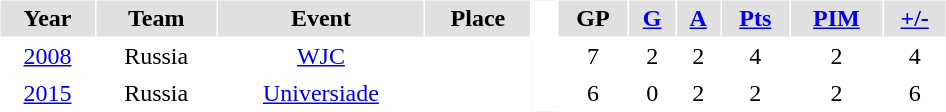<table BORDER="0" CELLPADDING="3" CELLSPACING="1" width=50%>
<tr ALIGN="center" bgcolor="#e0e0e0">
<th>Year</th>
<th>Team</th>
<th>Event</th>
<th>Place</th>
<th ALIGN="center" rowspan="99" bgcolor="#ffffff"> </th>
<th>GP</th>
<th><a href='#'>G</a></th>
<th><a href='#'>A</a></th>
<th><a href='#'>Pts</a></th>
<th><a href='#'>PIM</a></th>
<th><a href='#'>+/-</a></th>
</tr>
<tr ALIGN="center">
<td><a href='#'>2008</a></td>
<td>Russia</td>
<td><a href='#'>WJC</a></td>
<td></td>
<td>7</td>
<td>2</td>
<td>2</td>
<td>4</td>
<td>2</td>
<td>4</td>
</tr>
<tr ALIGN="center">
<td><a href='#'>2015</a></td>
<td>Russia</td>
<td><a href='#'>Universiade</a></td>
<td></td>
<td>6</td>
<td>0</td>
<td>2</td>
<td>2</td>
<td>2</td>
<td>6</td>
</tr>
</table>
